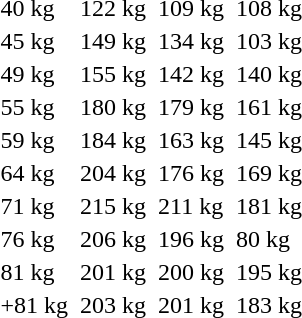<table>
<tr>
<td>40 kg</td>
<td></td>
<td>122 kg</td>
<td></td>
<td>109 kg</td>
<td></td>
<td>108 kg</td>
</tr>
<tr>
<td>45 kg</td>
<td></td>
<td>149 kg</td>
<td></td>
<td>134 kg</td>
<td></td>
<td>103 kg</td>
</tr>
<tr>
<td>49 kg</td>
<td></td>
<td>155 kg</td>
<td></td>
<td>142 kg</td>
<td></td>
<td>140 kg</td>
</tr>
<tr>
<td>55 kg</td>
<td></td>
<td>180 kg</td>
<td></td>
<td>179 kg</td>
<td></td>
<td>161 kg</td>
</tr>
<tr>
<td>59 kg</td>
<td></td>
<td>184 kg</td>
<td></td>
<td>163 kg</td>
<td></td>
<td>145 kg</td>
</tr>
<tr>
<td>64 kg</td>
<td></td>
<td>204 kg</td>
<td></td>
<td>176 kg</td>
<td></td>
<td>169 kg</td>
</tr>
<tr>
<td>71 kg</td>
<td></td>
<td>215 kg</td>
<td></td>
<td>211 kg</td>
<td></td>
<td>181 kg</td>
</tr>
<tr>
<td>76 kg</td>
<td></td>
<td>206 kg</td>
<td></td>
<td>196 kg</td>
<td></td>
<td>80 kg</td>
</tr>
<tr>
<td>81 kg</td>
<td></td>
<td>201 kg</td>
<td></td>
<td>200 kg</td>
<td></td>
<td>195 kg</td>
</tr>
<tr>
<td>+81 kg</td>
<td></td>
<td>203 kg</td>
<td></td>
<td>201 kg</td>
<td></td>
<td>183 kg</td>
</tr>
</table>
